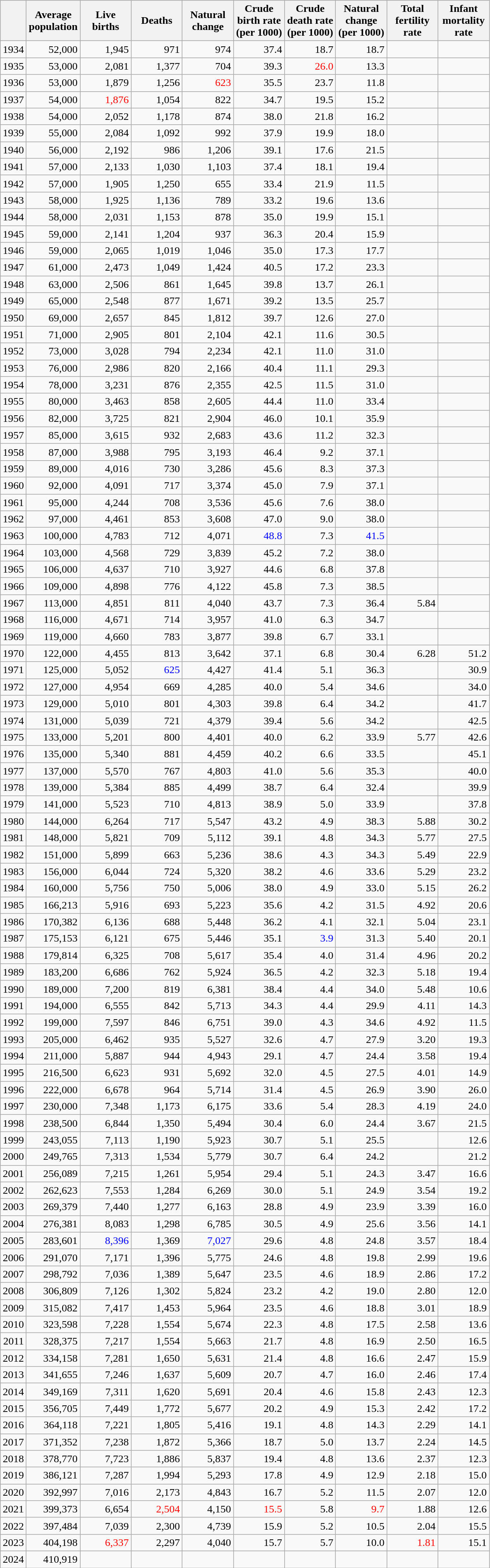<table class="wikitable sortable" style="text-align: right;">
<tr>
<th></th>
<th width="70pt">Average population</th>
<th width="70pt">Live births</th>
<th width="70pt">Deaths</th>
<th width="70pt">Natural change</th>
<th width="70pt">Crude birth rate (per 1000)</th>
<th width="70pt">Crude death rate (per 1000)</th>
<th width="70pt">Natural change (per 1000)</th>
<th width="70pt">Total fertility rate</th>
<th width="70pt">Infant mortality rate</th>
</tr>
<tr>
<td>1934</td>
<td>52,000</td>
<td>1,945</td>
<td>971</td>
<td>974</td>
<td>37.4</td>
<td>18.7</td>
<td>18.7</td>
<td></td>
<td></td>
</tr>
<tr>
<td>1935</td>
<td>53,000</td>
<td>2,081</td>
<td>1,377</td>
<td>704</td>
<td>39.3</td>
<td style="color:red;">26.0</td>
<td>13.3</td>
<td></td>
<td></td>
</tr>
<tr>
<td>1936</td>
<td>53,000</td>
<td>1,879</td>
<td>1,256</td>
<td style="color:red;">623</td>
<td>35.5</td>
<td>23.7</td>
<td>11.8</td>
<td></td>
<td></td>
</tr>
<tr>
<td>1937</td>
<td>54,000</td>
<td style="color:red;">1,876</td>
<td>1,054</td>
<td>822</td>
<td>34.7</td>
<td>19.5</td>
<td>15.2</td>
<td></td>
<td></td>
</tr>
<tr>
<td>1938</td>
<td>54,000</td>
<td>2,052</td>
<td>1,178</td>
<td>874</td>
<td>38.0</td>
<td>21.8</td>
<td>16.2</td>
<td></td>
<td></td>
</tr>
<tr>
<td>1939</td>
<td>55,000</td>
<td>2,084</td>
<td>1,092</td>
<td>992</td>
<td>37.9</td>
<td>19.9</td>
<td>18.0</td>
<td></td>
<td></td>
</tr>
<tr>
<td>1940</td>
<td>56,000</td>
<td>2,192</td>
<td>986</td>
<td>1,206</td>
<td>39.1</td>
<td>17.6</td>
<td>21.5</td>
<td></td>
<td></td>
</tr>
<tr>
<td>1941</td>
<td>57,000</td>
<td>2,133</td>
<td>1,030</td>
<td>1,103</td>
<td>37.4</td>
<td>18.1</td>
<td>19.4</td>
<td></td>
<td></td>
</tr>
<tr>
<td>1942</td>
<td>57,000</td>
<td>1,905</td>
<td>1,250</td>
<td>655</td>
<td>33.4</td>
<td>21.9</td>
<td>11.5</td>
<td></td>
<td></td>
</tr>
<tr>
<td>1943</td>
<td>58,000</td>
<td>1,925</td>
<td>1,136</td>
<td>789</td>
<td>33.2</td>
<td>19.6</td>
<td>13.6</td>
<td></td>
<td></td>
</tr>
<tr>
<td>1944</td>
<td>58,000</td>
<td>2,031</td>
<td>1,153</td>
<td>878</td>
<td>35.0</td>
<td>19.9</td>
<td>15.1</td>
<td></td>
<td></td>
</tr>
<tr>
<td>1945</td>
<td>59,000</td>
<td>2,141</td>
<td>1,204</td>
<td>937</td>
<td>36.3</td>
<td>20.4</td>
<td>15.9</td>
<td></td>
<td></td>
</tr>
<tr>
<td>1946</td>
<td>59,000</td>
<td>2,065</td>
<td>1,019</td>
<td>1,046</td>
<td>35.0</td>
<td>17.3</td>
<td>17.7</td>
<td></td>
<td></td>
</tr>
<tr>
<td>1947</td>
<td>61,000</td>
<td>2,473</td>
<td>1,049</td>
<td>1,424</td>
<td>40.5</td>
<td>17.2</td>
<td>23.3</td>
<td></td>
<td></td>
</tr>
<tr>
<td>1948</td>
<td>63,000</td>
<td>2,506</td>
<td>861</td>
<td>1,645</td>
<td>39.8</td>
<td>13.7</td>
<td>26.1</td>
<td></td>
<td></td>
</tr>
<tr>
<td>1949</td>
<td>65,000</td>
<td>2,548</td>
<td>877</td>
<td>1,671</td>
<td>39.2</td>
<td>13.5</td>
<td>25.7</td>
<td></td>
<td></td>
</tr>
<tr>
<td>1950</td>
<td>69,000</td>
<td>2,657</td>
<td>845</td>
<td>1,812</td>
<td>39.7</td>
<td>12.6</td>
<td>27.0</td>
<td></td>
<td></td>
</tr>
<tr>
<td>1951</td>
<td>71,000</td>
<td>2,905</td>
<td>801</td>
<td>2,104</td>
<td>42.1</td>
<td>11.6</td>
<td>30.5</td>
<td></td>
<td></td>
</tr>
<tr>
<td>1952</td>
<td>73,000</td>
<td>3,028</td>
<td>794</td>
<td>2,234</td>
<td>42.1</td>
<td>11.0</td>
<td>31.0</td>
<td></td>
<td></td>
</tr>
<tr>
<td>1953</td>
<td>76,000</td>
<td>2,986</td>
<td>820</td>
<td>2,166</td>
<td>40.4</td>
<td>11.1</td>
<td>29.3</td>
<td></td>
<td></td>
</tr>
<tr>
<td>1954</td>
<td>78,000</td>
<td>3,231</td>
<td>876</td>
<td>2,355</td>
<td>42.5</td>
<td>11.5</td>
<td>31.0</td>
<td></td>
<td></td>
</tr>
<tr>
<td>1955</td>
<td>80,000</td>
<td>3,463</td>
<td>858</td>
<td>2,605</td>
<td>44.4</td>
<td>11.0</td>
<td>33.4</td>
<td></td>
<td></td>
</tr>
<tr>
<td>1956</td>
<td>82,000</td>
<td>3,725</td>
<td>821</td>
<td>2,904</td>
<td>46.0</td>
<td>10.1</td>
<td>35.9</td>
<td></td>
<td></td>
</tr>
<tr>
<td>1957</td>
<td>85,000</td>
<td>3,615</td>
<td>932</td>
<td>2,683</td>
<td>43.6</td>
<td>11.2</td>
<td>32.3</td>
<td></td>
<td></td>
</tr>
<tr>
<td>1958</td>
<td>87,000</td>
<td>3,988</td>
<td>795</td>
<td>3,193</td>
<td>46.4</td>
<td>9.2</td>
<td>37.1</td>
<td></td>
<td></td>
</tr>
<tr>
<td>1959</td>
<td>89,000</td>
<td>4,016</td>
<td>730</td>
<td>3,286</td>
<td>45.6</td>
<td>8.3</td>
<td>37.3</td>
<td></td>
<td></td>
</tr>
<tr>
<td>1960</td>
<td>92,000</td>
<td>4,091</td>
<td>717</td>
<td>3,374</td>
<td>45.0</td>
<td>7.9</td>
<td>37.1</td>
<td></td>
<td></td>
</tr>
<tr>
<td>1961</td>
<td>95,000</td>
<td>4,244</td>
<td>708</td>
<td>3,536</td>
<td>45.6</td>
<td>7.6</td>
<td>38.0</td>
<td></td>
<td></td>
</tr>
<tr>
<td>1962</td>
<td>97,000</td>
<td>4,461</td>
<td>853</td>
<td>3,608</td>
<td>47.0</td>
<td>9.0</td>
<td>38.0</td>
<td></td>
<td></td>
</tr>
<tr>
<td>1963</td>
<td>100,000</td>
<td>4,783</td>
<td>712</td>
<td>4,071</td>
<td style="color:blue;">48.8</td>
<td>7.3</td>
<td style="color:blue;">41.5</td>
<td></td>
<td></td>
</tr>
<tr>
<td>1964</td>
<td>103,000</td>
<td>4,568</td>
<td>729</td>
<td>3,839</td>
<td>45.2</td>
<td>7.2</td>
<td>38.0</td>
<td></td>
<td></td>
</tr>
<tr>
<td>1965</td>
<td>106,000</td>
<td>4,637</td>
<td>710</td>
<td>3,927</td>
<td>44.6</td>
<td>6.8</td>
<td>37.8</td>
<td></td>
<td></td>
</tr>
<tr>
<td>1966</td>
<td>109,000</td>
<td>4,898</td>
<td>776</td>
<td>4,122</td>
<td>45.8</td>
<td>7.3</td>
<td>38.5</td>
<td></td>
<td></td>
</tr>
<tr>
<td>1967</td>
<td>113,000</td>
<td>4,851</td>
<td>811</td>
<td>4,040</td>
<td>43.7</td>
<td>7.3</td>
<td>36.4</td>
<td>5.84</td>
<td></td>
</tr>
<tr>
<td>1968</td>
<td>116,000</td>
<td>4,671</td>
<td>714</td>
<td>3,957</td>
<td>41.0</td>
<td>6.3</td>
<td>34.7</td>
<td></td>
<td></td>
</tr>
<tr>
<td>1969</td>
<td>119,000</td>
<td>4,660</td>
<td>783</td>
<td>3,877</td>
<td>39.8</td>
<td>6.7</td>
<td>33.1</td>
<td></td>
<td></td>
</tr>
<tr>
<td>1970</td>
<td>122,000</td>
<td>4,455</td>
<td>813</td>
<td>3,642</td>
<td>37.1</td>
<td>6.8</td>
<td>30.4</td>
<td>6.28</td>
<td>51.2</td>
</tr>
<tr>
<td>1971</td>
<td>125,000</td>
<td>5,052</td>
<td style="color:blue;">625</td>
<td>4,427</td>
<td>41.4</td>
<td>5.1</td>
<td>36.3</td>
<td></td>
<td>30.9</td>
</tr>
<tr>
<td>1972</td>
<td>127,000</td>
<td>4,954</td>
<td>669</td>
<td>4,285</td>
<td>40.0</td>
<td>5.4</td>
<td>34.6</td>
<td></td>
<td>34.0</td>
</tr>
<tr>
<td>1973</td>
<td>129,000</td>
<td>5,010</td>
<td>801</td>
<td>4,303</td>
<td>39.8</td>
<td>6.4</td>
<td>34.2</td>
<td></td>
<td>41.7</td>
</tr>
<tr>
<td>1974</td>
<td>131,000</td>
<td>5,039</td>
<td>721</td>
<td>4,379</td>
<td>39.4</td>
<td>5.6</td>
<td>34.2</td>
<td></td>
<td>42.5</td>
</tr>
<tr>
<td>1975</td>
<td>133,000</td>
<td>5,201</td>
<td>800</td>
<td>4,401</td>
<td>40.0</td>
<td>6.2</td>
<td>33.9</td>
<td>5.77</td>
<td>42.6</td>
</tr>
<tr>
<td>1976</td>
<td>135,000</td>
<td>5,340</td>
<td>881</td>
<td>4,459</td>
<td>40.2</td>
<td>6.6</td>
<td>33.5</td>
<td></td>
<td>45.1</td>
</tr>
<tr>
<td>1977</td>
<td>137,000</td>
<td>5,570</td>
<td>767</td>
<td>4,803</td>
<td>41.0</td>
<td>5.6</td>
<td>35.3</td>
<td></td>
<td>40.0</td>
</tr>
<tr>
<td>1978</td>
<td>139,000</td>
<td>5,384</td>
<td>885</td>
<td>4,499</td>
<td>38.7</td>
<td>6.4</td>
<td>32.4</td>
<td></td>
<td>39.9</td>
</tr>
<tr>
<td>1979</td>
<td>141,000</td>
<td>5,523</td>
<td>710</td>
<td>4,813</td>
<td>38.9</td>
<td>5.0</td>
<td>33.9</td>
<td></td>
<td>37.8</td>
</tr>
<tr>
<td>1980</td>
<td>144,000</td>
<td>6,264</td>
<td>717</td>
<td>5,547</td>
<td>43.2</td>
<td>4.9</td>
<td>38.3</td>
<td>5.88</td>
<td>30.2</td>
</tr>
<tr>
<td>1981</td>
<td>148,000</td>
<td>5,821</td>
<td>709</td>
<td>5,112</td>
<td>39.1</td>
<td>4.8</td>
<td>34.3</td>
<td>5.77</td>
<td>27.5</td>
</tr>
<tr>
<td>1982</td>
<td>151,000</td>
<td>5,899</td>
<td>663</td>
<td>5,236</td>
<td>38.6</td>
<td>4.3</td>
<td>34.3</td>
<td>5.49</td>
<td>22.9</td>
</tr>
<tr>
<td>1983</td>
<td>156,000</td>
<td>6,044</td>
<td>724</td>
<td>5,320</td>
<td>38.2</td>
<td>4.6</td>
<td>33.6</td>
<td>5.29</td>
<td>23.2</td>
</tr>
<tr>
<td>1984</td>
<td>160,000</td>
<td>5,756</td>
<td>750</td>
<td>5,006</td>
<td>38.0</td>
<td>4.9</td>
<td>33.0</td>
<td>5.15</td>
<td>26.2</td>
</tr>
<tr>
<td>1985</td>
<td>166,213</td>
<td>5,916</td>
<td>693</td>
<td>5,223</td>
<td>35.6</td>
<td>4.2</td>
<td>31.5</td>
<td>4.92</td>
<td>20.6</td>
</tr>
<tr>
<td>1986</td>
<td>170,382</td>
<td>6,136</td>
<td>688</td>
<td>5,448</td>
<td>36.2</td>
<td>4.1</td>
<td>32.1</td>
<td>5.04</td>
<td>23.1</td>
</tr>
<tr>
<td>1987</td>
<td>175,153</td>
<td>6,121</td>
<td>675</td>
<td>5,446</td>
<td>35.1</td>
<td style="color:blue;">3.9</td>
<td>31.3</td>
<td>5.40</td>
<td>20.1</td>
</tr>
<tr>
<td>1988</td>
<td>179,814</td>
<td>6,325</td>
<td>708</td>
<td>5,617</td>
<td>35.4</td>
<td>4.0</td>
<td>31.4</td>
<td>4.96</td>
<td>20.2</td>
</tr>
<tr>
<td>1989</td>
<td>183,200</td>
<td>6,686</td>
<td>762</td>
<td>5,924</td>
<td>36.5</td>
<td>4.2</td>
<td>32.3</td>
<td>5.18</td>
<td>19.4</td>
</tr>
<tr>
<td>1990</td>
<td>189,000</td>
<td>7,200</td>
<td>819</td>
<td>6,381</td>
<td>38.4</td>
<td>4.4</td>
<td>34.0</td>
<td>5.48</td>
<td>10.6</td>
</tr>
<tr>
<td>1991</td>
<td>194,000</td>
<td>6,555</td>
<td>842</td>
<td>5,713</td>
<td>34.3</td>
<td>4.4</td>
<td>29.9</td>
<td>4.11</td>
<td>14.3</td>
</tr>
<tr>
<td>1992</td>
<td>199,000</td>
<td>7,597</td>
<td>846</td>
<td>6,751</td>
<td>39.0</td>
<td>4.3</td>
<td>34.6</td>
<td>4.92</td>
<td>11.5</td>
</tr>
<tr>
<td>1993</td>
<td>205,000</td>
<td>6,462</td>
<td>935</td>
<td>5,527</td>
<td>32.6</td>
<td>4.7</td>
<td>27.9</td>
<td>3.20</td>
<td>19.3</td>
</tr>
<tr>
<td>1994</td>
<td>211,000</td>
<td>5,887</td>
<td>944</td>
<td>4,943</td>
<td>29.1</td>
<td>4.7</td>
<td>24.4</td>
<td>3.58</td>
<td>19.4</td>
</tr>
<tr>
<td>1995</td>
<td>216,500</td>
<td>6,623</td>
<td>931</td>
<td>5,692</td>
<td>32.0</td>
<td>4.5</td>
<td>27.5</td>
<td>4.01</td>
<td>14.9</td>
</tr>
<tr>
<td>1996</td>
<td>222,000</td>
<td>6,678</td>
<td>964</td>
<td>5,714</td>
<td>31.4</td>
<td>4.5</td>
<td>26.9</td>
<td>3.90</td>
<td>26.0</td>
</tr>
<tr>
<td>1997</td>
<td>230,000</td>
<td>7,348</td>
<td>1,173</td>
<td>6,175</td>
<td>33.6</td>
<td>5.4</td>
<td>28.3</td>
<td>4.19</td>
<td>24.0</td>
</tr>
<tr>
<td>1998</td>
<td>238,500</td>
<td>6,844</td>
<td>1,350</td>
<td>5,494</td>
<td>30.4</td>
<td>6.0</td>
<td>24.4</td>
<td>3.67</td>
<td>21.5</td>
</tr>
<tr>
<td>1999</td>
<td>243,055</td>
<td>7,113</td>
<td>1,190</td>
<td>5,923</td>
<td>30.7</td>
<td>5.1</td>
<td>25.5</td>
<td></td>
<td>12.6</td>
</tr>
<tr>
<td>2000</td>
<td>249,765</td>
<td>7,313</td>
<td>1,534</td>
<td>5,779</td>
<td>30.7</td>
<td>6.4</td>
<td>24.2</td>
<td></td>
<td>21.2</td>
</tr>
<tr>
<td>2001</td>
<td>256,089</td>
<td>7,215</td>
<td>1,261</td>
<td>5,954</td>
<td>29.4</td>
<td>5.1</td>
<td>24.3</td>
<td>3.47</td>
<td>16.6</td>
</tr>
<tr>
<td>2002</td>
<td>262,623</td>
<td>7,553</td>
<td>1,284</td>
<td>6,269</td>
<td>30.0</td>
<td>5.1</td>
<td>24.9</td>
<td>3.54</td>
<td>19.2</td>
</tr>
<tr>
<td>2003</td>
<td>269,379</td>
<td>7,440</td>
<td>1,277</td>
<td>6,163</td>
<td>28.8</td>
<td>4.9</td>
<td>23.9</td>
<td>3.39</td>
<td>16.0</td>
</tr>
<tr>
<td>2004</td>
<td>276,381</td>
<td>8,083</td>
<td>1,298</td>
<td>6,785</td>
<td>30.5</td>
<td>4.9</td>
<td>25.6</td>
<td>3.56</td>
<td>14.1</td>
</tr>
<tr>
<td>2005</td>
<td>283,601</td>
<td style="color:blue;">8,396</td>
<td>1,369</td>
<td style="color:blue;">7,027</td>
<td>29.6</td>
<td>4.8</td>
<td>24.8</td>
<td>3.57</td>
<td>18.4</td>
</tr>
<tr>
<td>2006</td>
<td>291,070</td>
<td>7,171</td>
<td>1,396</td>
<td>5,775</td>
<td>24.6</td>
<td>4.8</td>
<td>19.8</td>
<td>2.99</td>
<td>19.6</td>
</tr>
<tr>
<td>2007</td>
<td>298,792</td>
<td>7,036</td>
<td>1,389</td>
<td>5,647</td>
<td>23.5</td>
<td>4.6</td>
<td>18.9</td>
<td>2.86</td>
<td>17.2</td>
</tr>
<tr>
<td>2008</td>
<td>306,809</td>
<td>7,126</td>
<td>1,302</td>
<td>5,824</td>
<td>23.2</td>
<td>4.2</td>
<td>19.0</td>
<td>2.80</td>
<td>12.0</td>
</tr>
<tr>
<td>2009</td>
<td>315,082</td>
<td>7,417</td>
<td>1,453</td>
<td>5,964</td>
<td>23.5</td>
<td>4.6</td>
<td>18.8</td>
<td>3.01</td>
<td>18.9</td>
</tr>
<tr>
<td>2010</td>
<td>323,598</td>
<td>7,228</td>
<td>1,554</td>
<td>5,674</td>
<td>22.3</td>
<td>4.8</td>
<td>17.5</td>
<td>2.58</td>
<td>13.6</td>
</tr>
<tr>
<td>2011</td>
<td>328,375</td>
<td>7,217</td>
<td>1,554</td>
<td>5,663</td>
<td>21.7</td>
<td>4.8</td>
<td>16.9</td>
<td>2.50</td>
<td>16.5</td>
</tr>
<tr>
<td>2012</td>
<td>334,158</td>
<td>7,281</td>
<td>1,650</td>
<td>5,631</td>
<td>21.4</td>
<td>4.8</td>
<td>16.6</td>
<td>2.47</td>
<td>15.9</td>
</tr>
<tr>
<td>2013</td>
<td>341,655</td>
<td>7,246</td>
<td>1,637</td>
<td>5,609</td>
<td>20.7</td>
<td>4.7</td>
<td>16.0</td>
<td>2.46</td>
<td>17.4</td>
</tr>
<tr>
<td>2014</td>
<td>349,169</td>
<td>7,311</td>
<td>1,620</td>
<td>5,691</td>
<td>20.4</td>
<td>4.6</td>
<td>15.8</td>
<td>2.43</td>
<td>12.3</td>
</tr>
<tr>
<td>2015</td>
<td>356,705</td>
<td>7,449</td>
<td>1,772</td>
<td>5,677</td>
<td>20.2</td>
<td>4.9</td>
<td>15.3</td>
<td>2.42</td>
<td>17.2</td>
</tr>
<tr>
<td>2016</td>
<td>364,118</td>
<td>7,221</td>
<td>1,805</td>
<td>5,416</td>
<td>19.1</td>
<td>4.8</td>
<td>14.3</td>
<td>2.29</td>
<td>14.1</td>
</tr>
<tr>
<td>2017</td>
<td>371,352</td>
<td>7,238</td>
<td>1,872</td>
<td>5,366</td>
<td>18.7</td>
<td>5.0</td>
<td>13.7</td>
<td>2.24</td>
<td>14.5</td>
</tr>
<tr>
<td>2018</td>
<td>378,770</td>
<td>7,723</td>
<td>1,886</td>
<td>5,837</td>
<td>19.4</td>
<td>4.8</td>
<td>13.6</td>
<td>2.37</td>
<td>12.3</td>
</tr>
<tr>
<td>2019</td>
<td>386,121</td>
<td>7,287</td>
<td>1,994</td>
<td>5,293</td>
<td>17.8</td>
<td>4.9</td>
<td>12.9</td>
<td>2.18</td>
<td>15.0</td>
</tr>
<tr>
<td>2020</td>
<td>392,997</td>
<td>7,016</td>
<td>2,173</td>
<td>4,843</td>
<td>16.7</td>
<td>5.2</td>
<td>11.5</td>
<td>2.07</td>
<td>12.0</td>
</tr>
<tr>
<td>2021</td>
<td>399,373</td>
<td>6,654</td>
<td style="color:red;">2,504</td>
<td>4,150</td>
<td style="color:red;">15.5</td>
<td>5.8</td>
<td style="color:red;">9.7</td>
<td>1.88</td>
<td>12.6</td>
</tr>
<tr>
<td>2022</td>
<td>397,484</td>
<td>7,039</td>
<td>2,300</td>
<td>4,739</td>
<td>15.9</td>
<td>5.2</td>
<td>10.5</td>
<td>2.04</td>
<td>15.5</td>
</tr>
<tr>
<td>2023</td>
<td>404,198</td>
<td style="color:red;">6,337</td>
<td>2,297</td>
<td>4,040</td>
<td>15.7</td>
<td>5.7</td>
<td>10.0</td>
<td style="color:red;">1.81</td>
<td>15.1</td>
</tr>
<tr>
<td>2024</td>
<td>410,919</td>
<td></td>
<td></td>
<td></td>
<td></td>
<td></td>
<td></td>
<td></td>
<td></td>
</tr>
</table>
